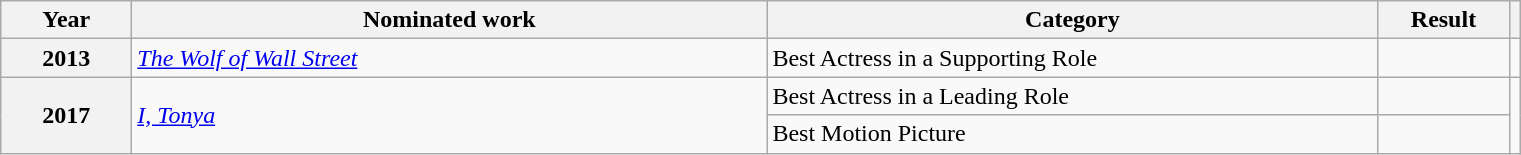<table class=wikitable>
<tr>
<th scope="col" style="width:5em;">Year</th>
<th scope="col" style="width:26em;">Nominated work</th>
<th scope="col" style="width:25em;">Category</th>
<th scope="col" style="width:5em;">Result</th>
<th scope="col"></th>
</tr>
<tr>
<th scope="row">2013</th>
<td><em><a href='#'>The Wolf of Wall Street</a></em></td>
<td>Best Actress in a Supporting Role</td>
<td></td>
<td style="text-align:center;"></td>
</tr>
<tr>
<th scope="row" rowspan="2">2017</th>
<td rowspan=2><em><a href='#'>I, Tonya</a></em></td>
<td>Best Actress in a Leading Role</td>
<td></td>
<td rowspan="2" style="text-align:center;"></td>
</tr>
<tr>
<td>Best Motion Picture</td>
<td></td>
</tr>
</table>
